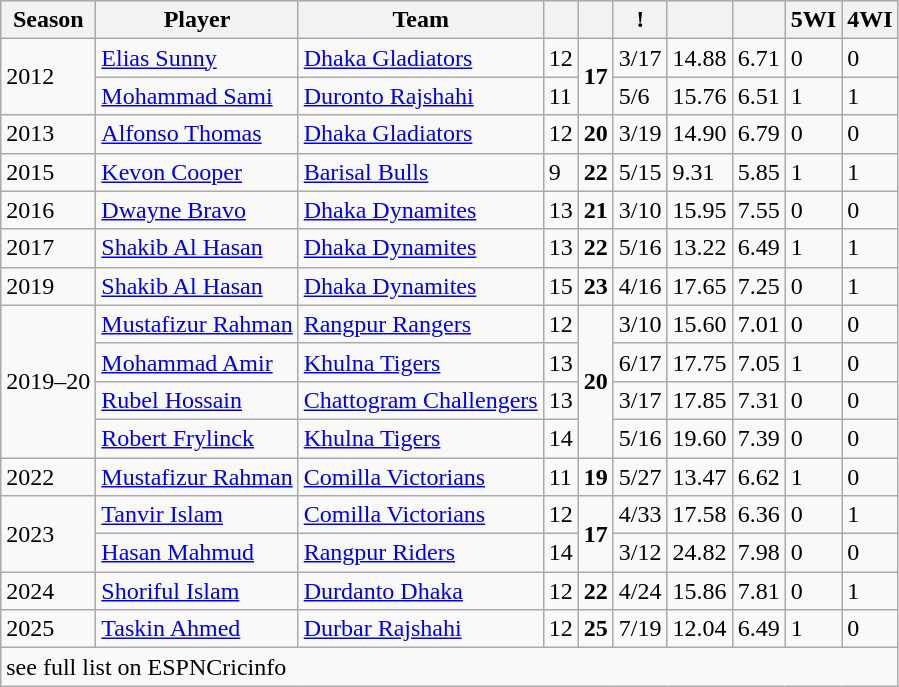<table class="wikitable" style="align:center">
<tr>
<th>Season</th>
<th>Player</th>
<th>Team</th>
<th></th>
<th></th>
<th> !</th>
<th></th>
<th></th>
<th>5WI</th>
<th>4WI</th>
</tr>
<tr>
<td rowspan=2>2012</td>
<td><a href='#'>Elias Sunny</a></td>
<td><a href='#'>Dhaka Gladiators</a></td>
<td>12</td>
<td rowspan="2"><strong>17</strong></td>
<td>3/17</td>
<td>14.88</td>
<td>6.71</td>
<td>0</td>
<td>0</td>
</tr>
<tr>
<td><a href='#'>Mohammad Sami</a></td>
<td><a href='#'>Duronto Rajshahi</a></td>
<td>11</td>
<td>5/6</td>
<td>15.76</td>
<td>6.51</td>
<td>1</td>
<td>1</td>
</tr>
<tr>
<td>2013</td>
<td><a href='#'>Alfonso Thomas</a></td>
<td><a href='#'>Dhaka Gladiators</a></td>
<td>12</td>
<td><strong>20</strong></td>
<td>3/19</td>
<td>14.90</td>
<td>6.79</td>
<td>0</td>
<td>0</td>
</tr>
<tr>
<td>2015</td>
<td><a href='#'>Kevon Cooper</a></td>
<td><a href='#'>Barisal Bulls</a></td>
<td>9</td>
<td><strong>22</strong></td>
<td>5/15</td>
<td>9.31</td>
<td>5.85</td>
<td>1</td>
<td>1</td>
</tr>
<tr>
<td>2016</td>
<td><a href='#'>Dwayne Bravo</a></td>
<td><a href='#'>Dhaka Dynamites</a></td>
<td>13</td>
<td><strong>21</strong></td>
<td>3/10</td>
<td>15.95</td>
<td>7.55</td>
<td>0</td>
<td>0</td>
</tr>
<tr>
<td>2017</td>
<td><a href='#'>Shakib Al Hasan</a></td>
<td><a href='#'>Dhaka Dynamites</a></td>
<td>13</td>
<td><strong>22</strong></td>
<td>5/16</td>
<td>13.22</td>
<td>6.49</td>
<td>1</td>
<td>1</td>
</tr>
<tr>
<td>2019</td>
<td><a href='#'>Shakib Al Hasan</a></td>
<td><a href='#'>Dhaka Dynamites</a></td>
<td>15</td>
<td><strong>23</strong></td>
<td>4/16</td>
<td>17.65</td>
<td>7.25</td>
<td>0</td>
<td>1</td>
</tr>
<tr>
<td rowspan="4">2019–20</td>
<td><a href='#'>Mustafizur Rahman</a></td>
<td><a href='#'>Rangpur Rangers</a></td>
<td>12</td>
<td rowspan="4"><strong>20</strong></td>
<td>3/10</td>
<td>15.60</td>
<td>7.01</td>
<td>0</td>
<td>0</td>
</tr>
<tr>
<td><a href='#'>Mohammad Amir</a></td>
<td><a href='#'>Khulna Tigers</a></td>
<td>13</td>
<td>6/17</td>
<td>17.75</td>
<td>7.05</td>
<td>1</td>
<td>0</td>
</tr>
<tr>
<td><a href='#'>Rubel Hossain</a></td>
<td><a href='#'>Chattogram Challengers</a></td>
<td>13</td>
<td>3/17</td>
<td>17.85</td>
<td>7.31</td>
<td>0</td>
<td>0</td>
</tr>
<tr>
<td><a href='#'>Robert Frylinck</a></td>
<td><a href='#'>Khulna Tigers</a></td>
<td>14</td>
<td>5/16</td>
<td>19.60</td>
<td>7.39</td>
<td>0</td>
<td>0</td>
</tr>
<tr>
<td>2022</td>
<td><a href='#'>Mustafizur Rahman</a></td>
<td><a href='#'>Comilla Victorians</a></td>
<td>11</td>
<td><strong>19</strong></td>
<td>5/27</td>
<td>13.47</td>
<td>6.62</td>
<td>1</td>
<td>0</td>
</tr>
<tr>
<td rowspan="2">2023</td>
<td><a href='#'>Tanvir Islam</a></td>
<td><a href='#'>Comilla Victorians</a></td>
<td>12</td>
<td rowspan="2"><strong>17</strong></td>
<td>4/33</td>
<td>17.58</td>
<td>6.36</td>
<td>0</td>
<td>1</td>
</tr>
<tr>
<td><a href='#'>Hasan Mahmud</a></td>
<td><a href='#'>Rangpur Riders</a></td>
<td>14</td>
<td>3/12</td>
<td>24.82</td>
<td>7.98</td>
<td>0</td>
<td>0</td>
</tr>
<tr>
<td>2024</td>
<td><a href='#'>Shoriful Islam</a></td>
<td><a href='#'>Durdanto Dhaka</a></td>
<td>12</td>
<td><strong>22</strong></td>
<td>4/24</td>
<td>15.86</td>
<td>7.81</td>
<td>0</td>
<td>1</td>
</tr>
<tr>
<td>2025</td>
<td><a href='#'>Taskin Ahmed</a></td>
<td><a href='#'>Durbar Rajshahi</a></td>
<td>12</td>
<td><strong>25</strong></td>
<td>7/19</td>
<td>12.04</td>
<td>6.49</td>
<td>1</td>
<td>0</td>
</tr>
<tr>
<td colspan="10">see full list on ESPNCricinfo</td>
</tr>
</table>
